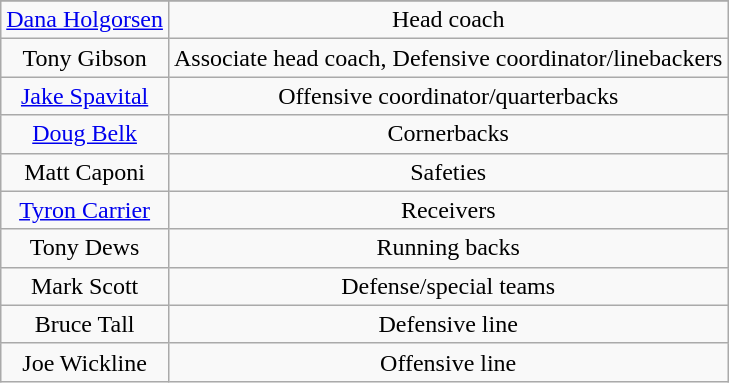<table class="wikitable">
<tr>
</tr>
<tr align="center">
<td><a href='#'>Dana Holgorsen</a></td>
<td>Head coach</td>
</tr>
<tr align="center">
<td>Tony Gibson</td>
<td>Associate head coach, Defensive coordinator/linebackers</td>
</tr>
<tr align="center">
<td><a href='#'>Jake Spavital</a></td>
<td>Offensive coordinator/quarterbacks</td>
</tr>
<tr align="center">
<td><a href='#'>Doug Belk</a></td>
<td>Cornerbacks</td>
</tr>
<tr align="center">
<td>Matt Caponi</td>
<td>Safeties</td>
</tr>
<tr align="center">
<td><a href='#'>Tyron Carrier</a></td>
<td>Receivers</td>
</tr>
<tr align="center">
<td>Tony Dews</td>
<td>Running backs</td>
</tr>
<tr align="center">
<td>Mark Scott</td>
<td>Defense/special teams</td>
</tr>
<tr align="center">
<td>Bruce Tall</td>
<td>Defensive line</td>
</tr>
<tr align="center">
<td>Joe Wickline</td>
<td>Offensive line</td>
</tr>
</table>
